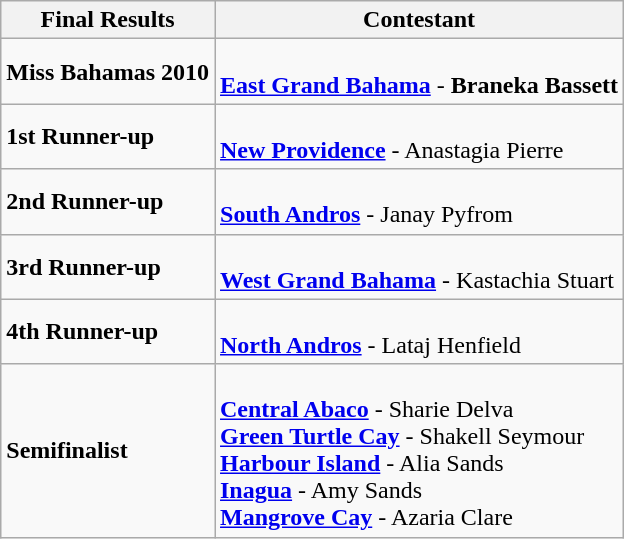<table class="wikitable" border="1">
<tr>
<th>Final Results</th>
<th>Contestant</th>
</tr>
<tr>
<td><strong>Miss Bahamas 2010</strong></td>
<td><br><strong><a href='#'>East Grand Bahama</a></strong> - <strong>Braneka Bassett</strong></td>
</tr>
<tr>
<td><strong>1st Runner-up</strong></td>
<td><br><strong><a href='#'>New Providence</a></strong> - Anastagia Pierre</td>
</tr>
<tr>
<td><strong>2nd Runner-up</strong></td>
<td><br><strong><a href='#'>South Andros</a></strong> - Janay Pyfrom</td>
</tr>
<tr>
<td><strong>3rd Runner-up</strong></td>
<td><br><strong><a href='#'>West Grand Bahama</a></strong> - Kastachia Stuart</td>
</tr>
<tr>
<td><strong>4th Runner-up</strong></td>
<td><br><strong><a href='#'>North Andros</a></strong> - Lataj Henfield</td>
</tr>
<tr>
<td><strong>Semifinalist</strong></td>
<td><br><strong><a href='#'>Central Abaco</a></strong> - Sharie Delva<br>
<strong><a href='#'>Green Turtle Cay</a></strong> - Shakell Seymour<br>
<strong><a href='#'>Harbour Island</a></strong> - Alia Sands<br>
<strong><a href='#'>Inagua</a></strong> - Amy Sands<br>
<strong><a href='#'>Mangrove Cay</a></strong> - Azaria Clare</td>
</tr>
</table>
